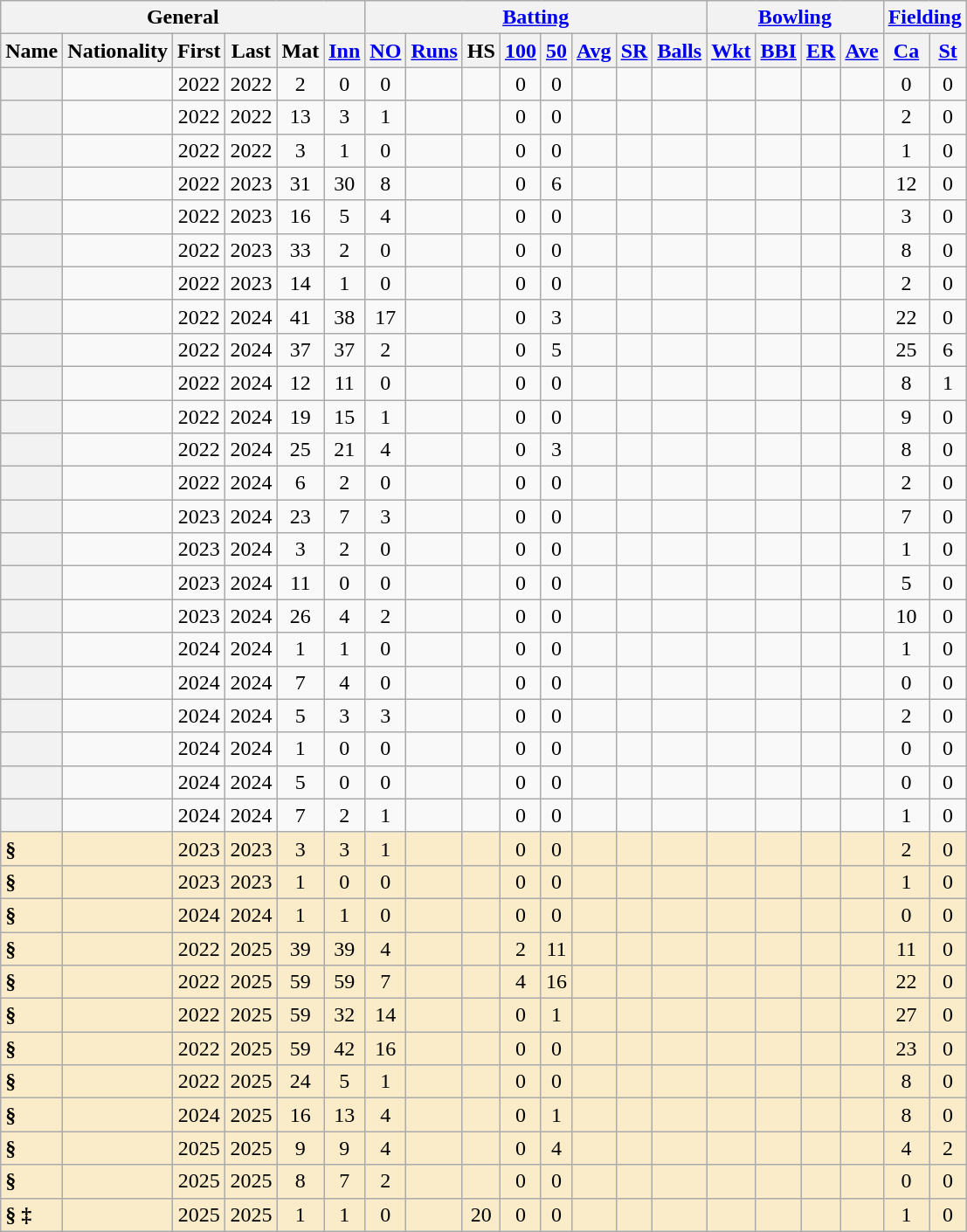<table class="wikitable plainrowheaders sortable sort-under-center">
<tr style="text-align:center;">
<th scope="col" colspan=6 class="unsortable">General</th>
<th scope="col" colspan=8 class="unsortable"><a href='#'>Batting</a></th>
<th scope="col" colspan=4 class="unsortable"><a href='#'>Bowling</a></th>
<th scope="col" colspan=2 class="unsortable"><a href='#'>Fielding</a></th>
</tr>
<tr style="text-align:center;">
<th scope="col">Name</th>
<th scope="col">Nationality</th>
<th scope="col">First</th>
<th scope="col">Last</th>
<th scope="col">Mat</th>
<th scope="col"><a href='#'>Inn</a></th>
<th scope="col"><a href='#'>NO</a></th>
<th scope="col"><a href='#'>Runs</a></th>
<th scope="col">HS</th>
<th scope="col"><a href='#'>100</a></th>
<th scope="col"><a href='#'>50</a></th>
<th scope="col"><a href='#'>Avg</a></th>
<th scope="col"><a href='#'>SR</a></th>
<th scope="col"><a href='#'>Balls</a></th>
<th scope="col"><a href='#'>Wkt</a></th>
<th scope="col"><a href='#'>BBI</a></th>
<th scope="col"><a href='#'>ER</a></th>
<th scope="col"><a href='#'>Ave</a></th>
<th scope="col"><a href='#'>Ca</a></th>
<th scope="col"><a href='#'>St</a></th>
</tr>
<tr style="text-align:center;">
<th scope="row" style="text-align:left;"></th>
<td align="left"></td>
<td>2022</td>
<td>2022</td>
<td>2</td>
<td>0</td>
<td>0</td>
<td></td>
<td></td>
<td>0</td>
<td>0</td>
<td></td>
<td></td>
<td></td>
<td></td>
<td></td>
<td></td>
<td></td>
<td>0</td>
<td>0</td>
</tr>
<tr style="text-align:center;">
<th scope="row" style="text-align:left;"></th>
<td align="left"></td>
<td>2022</td>
<td>2022</td>
<td>13</td>
<td>3</td>
<td>1</td>
<td></td>
<td></td>
<td>0</td>
<td>0</td>
<td></td>
<td></td>
<td></td>
<td></td>
<td></td>
<td></td>
<td></td>
<td>2</td>
<td>0</td>
</tr>
<tr style="text-align:center;">
<th scope="row" style="text-align:left;"></th>
<td align="left"></td>
<td>2022</td>
<td>2022</td>
<td>3</td>
<td>1</td>
<td>0</td>
<td></td>
<td></td>
<td>0</td>
<td>0</td>
<td></td>
<td></td>
<td></td>
<td></td>
<td></td>
<td></td>
<td></td>
<td>1</td>
<td>0</td>
</tr>
<tr style="text-align:center;">
<th scope="row" style="text-align:left;"> </th>
<td align="left"></td>
<td>2022</td>
<td>2023</td>
<td>31</td>
<td>30</td>
<td>8</td>
<td></td>
<td></td>
<td>0</td>
<td>6</td>
<td></td>
<td></td>
<td></td>
<td></td>
<td></td>
<td></td>
<td></td>
<td>12</td>
<td>0</td>
</tr>
<tr style="text-align:center;">
<th scope="row" style="text-align:left;"></th>
<td align="left"></td>
<td>2022</td>
<td>2023</td>
<td>16</td>
<td>5</td>
<td>4</td>
<td></td>
<td></td>
<td>0</td>
<td>0</td>
<td></td>
<td></td>
<td></td>
<td></td>
<td></td>
<td></td>
<td></td>
<td>3</td>
<td>0</td>
</tr>
<tr style="text-align:center;">
<th scope="row" style="text-align:left;"></th>
<td align="left"></td>
<td>2022</td>
<td>2023</td>
<td>33</td>
<td>2</td>
<td>0</td>
<td></td>
<td></td>
<td>0</td>
<td>0</td>
<td></td>
<td></td>
<td></td>
<td></td>
<td></td>
<td></td>
<td></td>
<td>8</td>
<td>0</td>
</tr>
<tr style="text-align:center;">
<th scope="row" style="text-align:left;"></th>
<td align="left"></td>
<td>2022</td>
<td>2023</td>
<td>14</td>
<td>1</td>
<td>0</td>
<td></td>
<td></td>
<td>0</td>
<td>0</td>
<td></td>
<td></td>
<td></td>
<td></td>
<td></td>
<td></td>
<td></td>
<td>2</td>
<td>0</td>
</tr>
<tr style="text-align:center;">
<th scope="row" style="text-align:left;"></th>
<td align="left"></td>
<td>2022</td>
<td>2024</td>
<td>41</td>
<td>38</td>
<td>17</td>
<td></td>
<td></td>
<td>0</td>
<td>3</td>
<td></td>
<td></td>
<td></td>
<td></td>
<td></td>
<td></td>
<td></td>
<td>22</td>
<td>0</td>
</tr>
<tr style="text-align:center;">
<th scope="row" style="text-align:left;"> </th>
<td align="left"></td>
<td>2022</td>
<td>2024</td>
<td>37</td>
<td>37</td>
<td>2</td>
<td></td>
<td></td>
<td>0</td>
<td>5</td>
<td></td>
<td></td>
<td></td>
<td></td>
<td></td>
<td></td>
<td></td>
<td>25</td>
<td>6</td>
</tr>
<tr style="text-align:center;">
<th scope="row" style="text-align:left;"> </th>
<td align="left"></td>
<td>2022</td>
<td>2024</td>
<td>12</td>
<td>11</td>
<td>0</td>
<td></td>
<td></td>
<td>0</td>
<td>0</td>
<td></td>
<td></td>
<td></td>
<td></td>
<td></td>
<td></td>
<td></td>
<td>8</td>
<td>1</td>
</tr>
<tr style="text-align:center;">
<th scope="row" style="text-align:left;"></th>
<td align="left"></td>
<td>2022</td>
<td>2024</td>
<td>19</td>
<td>15</td>
<td>1</td>
<td></td>
<td></td>
<td>0</td>
<td>0</td>
<td></td>
<td></td>
<td></td>
<td></td>
<td></td>
<td></td>
<td></td>
<td>9</td>
<td>0</td>
</tr>
<tr style="text-align:center;">
<th scope="row" style="text-align:left;"></th>
<td align="left"></td>
<td>2022</td>
<td>2024</td>
<td>25</td>
<td>21</td>
<td>4</td>
<td></td>
<td></td>
<td>0</td>
<td>3</td>
<td></td>
<td></td>
<td></td>
<td></td>
<td></td>
<td></td>
<td></td>
<td>8</td>
<td>0</td>
</tr>
<tr style="text-align:center;">
<th scope="row" style="text-align:left;"></th>
<td align="left"></td>
<td>2022</td>
<td>2024</td>
<td>6</td>
<td>2</td>
<td>0</td>
<td></td>
<td></td>
<td>0</td>
<td>0</td>
<td></td>
<td></td>
<td></td>
<td></td>
<td></td>
<td></td>
<td></td>
<td>2</td>
<td>0</td>
</tr>
<tr style="text-align:center;">
<th scope="row" style="text-align:left;"></th>
<td align="left"></td>
<td>2023</td>
<td>2024</td>
<td>23</td>
<td>7</td>
<td>3</td>
<td></td>
<td></td>
<td>0</td>
<td>0</td>
<td></td>
<td></td>
<td></td>
<td></td>
<td></td>
<td></td>
<td></td>
<td>7</td>
<td>0</td>
</tr>
<tr style="text-align:center;">
<th scope="row" style="text-align:left;"></th>
<td align="left"></td>
<td>2023</td>
<td>2024</td>
<td>3</td>
<td>2</td>
<td>0</td>
<td></td>
<td></td>
<td>0</td>
<td>0</td>
<td></td>
<td></td>
<td></td>
<td></td>
<td></td>
<td></td>
<td></td>
<td>1</td>
<td>0</td>
</tr>
<tr style="text-align:center;">
<th scope="row" style="text-align:left;"></th>
<td align="left"></td>
<td>2023</td>
<td>2024</td>
<td>11</td>
<td>0</td>
<td>0</td>
<td></td>
<td></td>
<td>0</td>
<td>0</td>
<td></td>
<td></td>
<td></td>
<td></td>
<td></td>
<td></td>
<td></td>
<td>5</td>
<td>0</td>
</tr>
<tr style="text-align:center;">
<th scope="row" style="text-align:left;"></th>
<td align="left"></td>
<td>2023</td>
<td>2024</td>
<td>26</td>
<td>4</td>
<td>2</td>
<td></td>
<td></td>
<td>0</td>
<td>0</td>
<td></td>
<td></td>
<td></td>
<td></td>
<td></td>
<td></td>
<td></td>
<td>10</td>
<td>0</td>
</tr>
<tr style="text-align:center;">
<th scope="row" style="text-align:left;"> </th>
<td align="left"></td>
<td>2024</td>
<td>2024</td>
<td>1</td>
<td>1</td>
<td>0</td>
<td></td>
<td></td>
<td>0</td>
<td>0</td>
<td></td>
<td></td>
<td></td>
<td></td>
<td></td>
<td></td>
<td></td>
<td>1</td>
<td>0</td>
</tr>
<tr style="text-align:center;">
<th scope="row" style="text-align:left;"></th>
<td align="left"></td>
<td>2024</td>
<td>2024</td>
<td>7</td>
<td>4</td>
<td>0</td>
<td></td>
<td></td>
<td>0</td>
<td>0</td>
<td></td>
<td></td>
<td></td>
<td></td>
<td></td>
<td></td>
<td></td>
<td>0</td>
<td>0</td>
</tr>
<tr style="text-align:center;">
<th scope="row" style="text-align:left;"></th>
<td align="left"></td>
<td>2024</td>
<td>2024</td>
<td>5</td>
<td>3</td>
<td>3</td>
<td></td>
<td></td>
<td>0</td>
<td>0</td>
<td></td>
<td></td>
<td></td>
<td></td>
<td></td>
<td></td>
<td></td>
<td>2</td>
<td>0</td>
</tr>
<tr style="text-align:center;">
<th scope="row" style="text-align:left;"></th>
<td align="left"></td>
<td>2024</td>
<td>2024</td>
<td>1</td>
<td>0</td>
<td>0</td>
<td></td>
<td></td>
<td>0</td>
<td>0</td>
<td></td>
<td></td>
<td></td>
<td></td>
<td></td>
<td></td>
<td></td>
<td>0</td>
<td>0</td>
</tr>
<tr style="text-align:center;">
<th scope="row" style="text-align:left;"></th>
<td align="left"></td>
<td>2024</td>
<td>2024</td>
<td>5</td>
<td>0</td>
<td>0</td>
<td></td>
<td></td>
<td>0</td>
<td>0</td>
<td></td>
<td></td>
<td></td>
<td></td>
<td></td>
<td></td>
<td></td>
<td>0</td>
<td>0</td>
</tr>
<tr style="text-align:center;">
<th scope="row" style="text-align:left;"></th>
<td align="left"></td>
<td>2024</td>
<td>2024</td>
<td>7</td>
<td>2</td>
<td>1</td>
<td></td>
<td></td>
<td>0</td>
<td>0</td>
<td></td>
<td></td>
<td></td>
<td></td>
<td></td>
<td></td>
<td></td>
<td>1</td>
<td>0</td>
</tr>
<tr style="background:#faecc8;text-align:center;">
<th scope="row" style="background:#faecc8;text-align:left;"> §</th>
<td align="left"></td>
<td>2023</td>
<td>2023</td>
<td>3</td>
<td>3</td>
<td>1</td>
<td></td>
<td></td>
<td>0</td>
<td>0</td>
<td></td>
<td></td>
<td></td>
<td></td>
<td></td>
<td></td>
<td></td>
<td>2</td>
<td>0</td>
</tr>
<tr style="background:#faecc8;text-align:center;">
<th scope="row" style="background:#faecc8;text-align:left;"> §</th>
<td align="left"></td>
<td>2023</td>
<td>2023</td>
<td>1</td>
<td>0</td>
<td>0</td>
<td></td>
<td></td>
<td>0</td>
<td>0</td>
<td></td>
<td></td>
<td></td>
<td></td>
<td></td>
<td></td>
<td></td>
<td>1</td>
<td>0</td>
</tr>
<tr style="background:#faecc8;text-align:center;">
<th scope="row" style="background:#faecc8;text-align:left;"> §</th>
<td align="left"></td>
<td>2024</td>
<td>2024</td>
<td>1</td>
<td>1</td>
<td>0</td>
<td></td>
<td></td>
<td>0</td>
<td>0</td>
<td></td>
<td></td>
<td></td>
<td></td>
<td></td>
<td></td>
<td></td>
<td>0</td>
<td>0</td>
</tr>
<tr style="background:#faecc8;text-align:center;">
<th scope="row" style="background:#faecc8;text-align:left;"> §</th>
<td align="left"></td>
<td>2022</td>
<td>2025</td>
<td>39</td>
<td>39</td>
<td>4</td>
<td></td>
<td></td>
<td>2</td>
<td>11</td>
<td></td>
<td></td>
<td></td>
<td></td>
<td></td>
<td></td>
<td></td>
<td>11</td>
<td>0</td>
</tr>
<tr style="background:#faecc8;text-align:center;">
<th scope="row" style="background:#faecc8;text-align:left;"> § </th>
<td align="left"></td>
<td>2022</td>
<td>2025</td>
<td>59</td>
<td>59</td>
<td>7</td>
<td></td>
<td></td>
<td>4</td>
<td>16</td>
<td></td>
<td></td>
<td></td>
<td></td>
<td></td>
<td></td>
<td></td>
<td>22</td>
<td>0</td>
</tr>
<tr style="background:#faecc8;text-align:center;">
<th scope="row" style="background:#faecc8;text-align:left;"> § </th>
<td align="left"></td>
<td>2022</td>
<td>2025</td>
<td>59</td>
<td>32</td>
<td>14</td>
<td></td>
<td></td>
<td>0</td>
<td>1</td>
<td></td>
<td></td>
<td></td>
<td></td>
<td></td>
<td></td>
<td></td>
<td>27</td>
<td>0</td>
</tr>
<tr style="background:#faecc8;text-align:center;">
<th scope="row" style="background:#faecc8;text-align:left;"> §</th>
<td align="left"></td>
<td>2022</td>
<td>2025</td>
<td>59</td>
<td>42</td>
<td>16</td>
<td></td>
<td></td>
<td>0</td>
<td>0</td>
<td></td>
<td></td>
<td></td>
<td></td>
<td></td>
<td></td>
<td></td>
<td>23</td>
<td>0</td>
</tr>
<tr style="background:#faecc8;text-align:center;">
<th scope="row" style="background:#faecc8;text-align:left;"> §</th>
<td align="left"></td>
<td>2022</td>
<td>2025</td>
<td>24</td>
<td>5</td>
<td>1</td>
<td></td>
<td></td>
<td>0</td>
<td>0</td>
<td></td>
<td></td>
<td></td>
<td></td>
<td></td>
<td></td>
<td></td>
<td>8</td>
<td>0</td>
</tr>
<tr style="background:#faecc8;text-align:center;">
<th scope="row" style="background:#faecc8;text-align:left;"> §</th>
<td align="left"></td>
<td>2024</td>
<td>2025</td>
<td>16</td>
<td>13</td>
<td>4</td>
<td></td>
<td></td>
<td>0</td>
<td>1</td>
<td></td>
<td></td>
<td></td>
<td></td>
<td></td>
<td></td>
<td></td>
<td>8</td>
<td>0</td>
</tr>
<tr style="background:#faecc8;text-align:center;">
<th scope="row" style="background:#faecc8;text-align:left;"> § </th>
<td align="left"></td>
<td>2025</td>
<td>2025</td>
<td>9</td>
<td>9</td>
<td>4</td>
<td></td>
<td></td>
<td>0</td>
<td>4</td>
<td></td>
<td></td>
<td></td>
<td></td>
<td></td>
<td></td>
<td></td>
<td>4</td>
<td>2</td>
</tr>
<tr style="background:#faecc8;text-align:center;">
<th scope="row" style="background:#faecc8;text-align:left;"> §</th>
<td align="left"></td>
<td>2025</td>
<td>2025</td>
<td>8</td>
<td>7</td>
<td>2</td>
<td></td>
<td></td>
<td>0</td>
<td>0</td>
<td></td>
<td></td>
<td></td>
<td></td>
<td></td>
<td></td>
<td></td>
<td>0</td>
<td>0</td>
</tr>
<tr style="background:#faecc8;text-align:center;">
<th scope="row" style="background:#faecc8;text-align:left;"> § ‡</th>
<td align="left"></td>
<td>2025</td>
<td>2025</td>
<td>1</td>
<td>1</td>
<td>0</td>
<td></td>
<td>20</td>
<td>0</td>
<td>0</td>
<td></td>
<td></td>
<td></td>
<td></td>
<td></td>
<td></td>
<td></td>
<td>1</td>
<td>0</td>
</tr>
</table>
